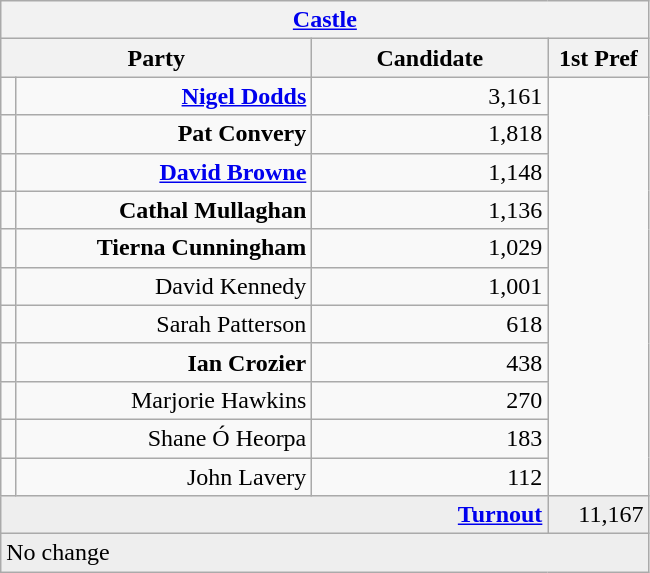<table class="wikitable">
<tr>
<th colspan="4" align="center"><a href='#'>Castle</a></th>
</tr>
<tr>
<th colspan="2" align="center" width=200>Party</th>
<th width=150>Candidate</th>
<th width=60>1st Pref</th>
</tr>
<tr>
<td></td>
<td align="right"><strong><a href='#'>Nigel Dodds</a></strong></td>
<td align="right">3,161</td>
</tr>
<tr>
<td></td>
<td align="right"><strong>Pat Convery</strong></td>
<td align="right">1,818</td>
</tr>
<tr>
<td></td>
<td align="right"><strong><a href='#'>David Browne</a></strong></td>
<td align="right">1,148</td>
</tr>
<tr>
<td></td>
<td align="right"><strong>Cathal Mullaghan</strong></td>
<td align="right">1,136</td>
</tr>
<tr>
<td></td>
<td align="right"><strong>Tierna Cunningham</strong></td>
<td align="right">1,029</td>
</tr>
<tr>
<td></td>
<td align="right">David Kennedy</td>
<td align="right">1,001</td>
</tr>
<tr>
<td></td>
<td align="right">Sarah Patterson</td>
<td align="right">618</td>
</tr>
<tr>
<td></td>
<td align="right"><strong>Ian Crozier</strong></td>
<td align="right">438</td>
</tr>
<tr>
<td></td>
<td align="right">Marjorie Hawkins</td>
<td align="right">270</td>
</tr>
<tr>
<td></td>
<td align="right">Shane Ó Heorpa</td>
<td align="right">183</td>
</tr>
<tr>
<td></td>
<td align="right">John Lavery</td>
<td align="right">112</td>
</tr>
<tr bgcolor="EEEEEE">
<td colspan=3 align="right"><strong><a href='#'>Turnout</a></strong></td>
<td align="right">11,167</td>
</tr>
<tr bgcolor="EEEEEE">
<td colspan=4>No change</td>
</tr>
</table>
